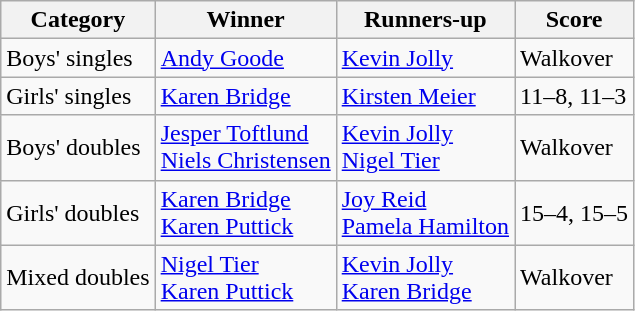<table class="wikitable">
<tr>
<th>Category</th>
<th>Winner</th>
<th>Runners-up</th>
<th>Score</th>
</tr>
<tr>
<td>Boys' singles</td>
<td> <a href='#'>Andy Goode</a></td>
<td> <a href='#'>Kevin Jolly</a></td>
<td>Walkover</td>
</tr>
<tr>
<td>Girls' singles</td>
<td> <a href='#'>Karen Bridge</a></td>
<td> <a href='#'>Kirsten Meier</a></td>
<td>11–8, 11–3</td>
</tr>
<tr>
<td>Boys' doubles</td>
<td> <a href='#'>Jesper Toftlund</a><br> <a href='#'>Niels Christensen</a></td>
<td> <a href='#'>Kevin Jolly</a><br> <a href='#'>Nigel Tier</a></td>
<td>Walkover</td>
</tr>
<tr>
<td>Girls' doubles</td>
<td> <a href='#'>Karen Bridge</a><br> <a href='#'>Karen Puttick</a></td>
<td> <a href='#'>Joy Reid</a><br> <a href='#'>Pamela Hamilton</a></td>
<td>15–4, 15–5</td>
</tr>
<tr>
<td>Mixed doubles</td>
<td> <a href='#'>Nigel Tier</a><br> <a href='#'>Karen Puttick</a></td>
<td> <a href='#'>Kevin Jolly</a><br> <a href='#'>Karen Bridge</a></td>
<td>Walkover</td>
</tr>
</table>
